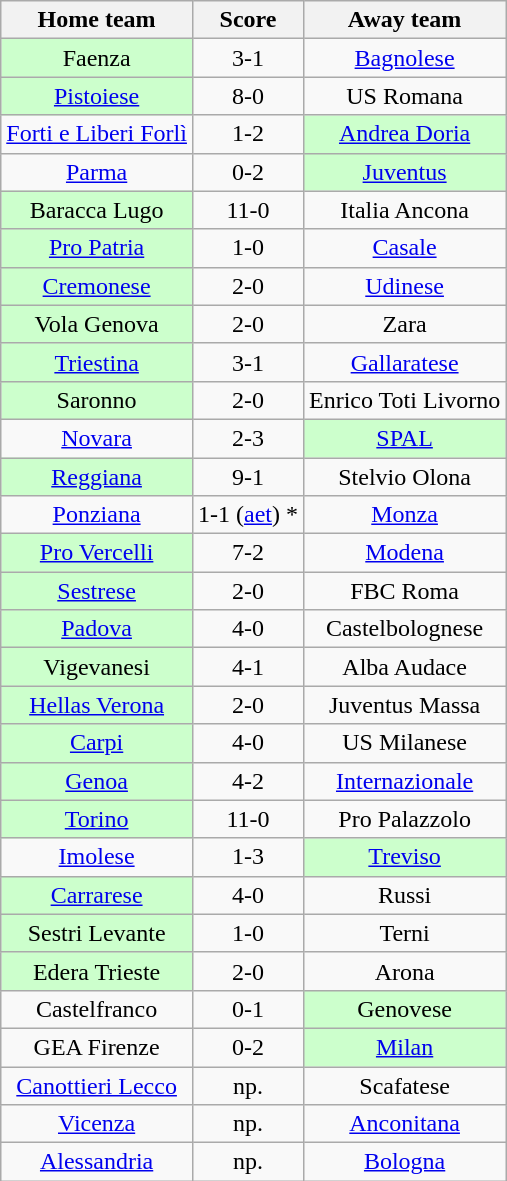<table class="wikitable" style="text-align: center">
<tr>
<th>Home team</th>
<th>Score</th>
<th>Away team</th>
</tr>
<tr>
<td bgcolor="ccffcc">Faenza</td>
<td>3-1</td>
<td><a href='#'>Bagnolese</a></td>
</tr>
<tr>
<td bgcolor="ccffcc"><a href='#'>Pistoiese</a></td>
<td>8-0</td>
<td>US Romana</td>
</tr>
<tr>
<td><a href='#'>Forti e Liberi Forlì</a></td>
<td>1-2</td>
<td bgcolor="ccffcc"><a href='#'>Andrea Doria</a></td>
</tr>
<tr>
<td><a href='#'>Parma</a></td>
<td>0-2</td>
<td bgcolor="ccffcc"><a href='#'>Juventus</a></td>
</tr>
<tr>
<td bgcolor="ccffcc">Baracca Lugo</td>
<td>11-0</td>
<td>Italia Ancona</td>
</tr>
<tr>
<td bgcolor="ccffcc"><a href='#'>Pro Patria</a></td>
<td>1-0</td>
<td><a href='#'>Casale</a></td>
</tr>
<tr>
<td bgcolor="ccffcc"><a href='#'>Cremonese</a></td>
<td>2-0 </td>
<td><a href='#'>Udinese</a></td>
</tr>
<tr>
<td bgcolor="ccffcc">Vola Genova</td>
<td>2-0 </td>
<td>Zara</td>
</tr>
<tr>
<td bgcolor="ccffcc"><a href='#'>Triestina</a></td>
<td>3-1</td>
<td><a href='#'>Gallaratese</a></td>
</tr>
<tr>
<td bgcolor="ccffcc">Saronno</td>
<td>2-0</td>
<td>Enrico Toti Livorno</td>
</tr>
<tr>
<td><a href='#'>Novara</a></td>
<td>2-3</td>
<td bgcolor="ccffcc"><a href='#'>SPAL</a></td>
</tr>
<tr>
<td bgcolor="ccffcc"><a href='#'>Reggiana</a></td>
<td>9-1</td>
<td>Stelvio Olona</td>
</tr>
<tr>
<td><a href='#'>Ponziana</a></td>
<td>1-1 (<a href='#'>aet</a>) *</td>
<td><a href='#'>Monza</a></td>
</tr>
<tr>
<td bgcolor="ccffcc"><a href='#'>Pro Vercelli</a></td>
<td>7-2</td>
<td><a href='#'>Modena</a></td>
</tr>
<tr>
<td bgcolor="ccffcc"><a href='#'>Sestrese</a></td>
<td>2-0 </td>
<td>FBC Roma</td>
</tr>
<tr>
<td bgcolor="ccffcc"><a href='#'>Padova</a></td>
<td>4-0</td>
<td>Castelbolognese</td>
</tr>
<tr>
<td bgcolor="ccffcc">Vigevanesi</td>
<td>4-1</td>
<td>Alba Audace</td>
</tr>
<tr>
<td bgcolor="ccffcc"><a href='#'>Hellas Verona</a></td>
<td>2-0 </td>
<td>Juventus Massa</td>
</tr>
<tr>
<td bgcolor="ccffcc"><a href='#'>Carpi</a></td>
<td>4-0</td>
<td>US Milanese</td>
</tr>
<tr>
<td bgcolor="ccffcc"><a href='#'>Genoa</a></td>
<td>4-2</td>
<td><a href='#'>Internazionale</a></td>
</tr>
<tr>
<td bgcolor="ccffcc"><a href='#'>Torino</a></td>
<td>11-0</td>
<td>Pro Palazzolo</td>
</tr>
<tr>
<td><a href='#'>Imolese</a></td>
<td>1-3</td>
<td bgcolor="ccffcc"><a href='#'>Treviso</a></td>
</tr>
<tr>
<td bgcolor="ccffcc"><a href='#'>Carrarese</a></td>
<td>4-0</td>
<td>Russi</td>
</tr>
<tr>
<td bgcolor="ccffcc">Sestri Levante</td>
<td>1-0</td>
<td>Terni</td>
</tr>
<tr>
<td bgcolor="ccffcc">Edera Trieste</td>
<td>2-0</td>
<td>Arona</td>
</tr>
<tr>
<td>Castelfranco</td>
<td>0-1</td>
<td bgcolor="ccffcc">Genovese</td>
</tr>
<tr>
<td>GEA Firenze</td>
<td>0-2 </td>
<td bgcolor="ccffcc"><a href='#'>Milan</a></td>
</tr>
<tr>
<td><a href='#'>Canottieri Lecco</a></td>
<td>np.</td>
<td>Scafatese</td>
</tr>
<tr>
<td><a href='#'>Vicenza</a></td>
<td>np.</td>
<td><a href='#'>Anconitana</a></td>
</tr>
<tr>
<td><a href='#'>Alessandria</a></td>
<td>np.</td>
<td><a href='#'>Bologna</a></td>
</tr>
</table>
